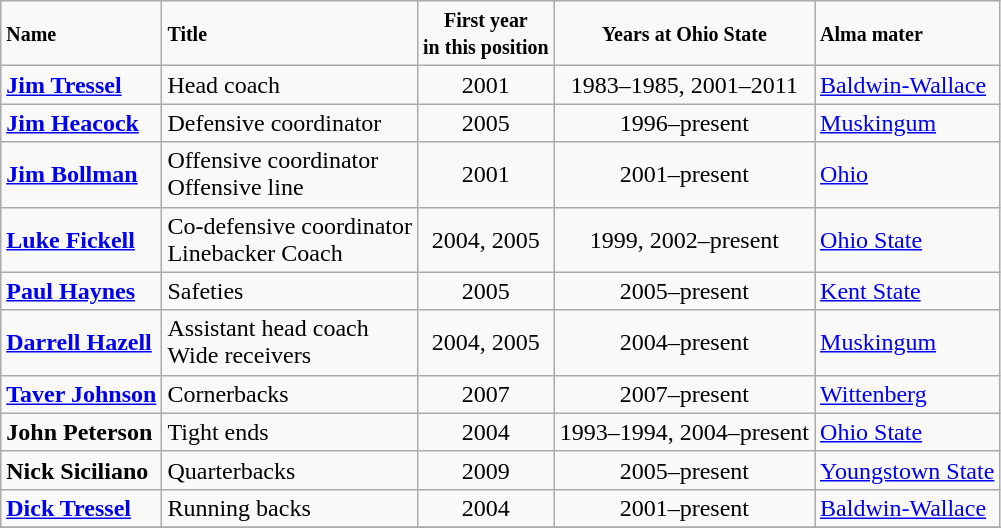<table class="wikitable">
<tr>
<td align="left"><strong><small>Name</small></strong></td>
<td align="left"><strong><small>Title</small></strong></td>
<td align="center"><strong><small>First year<br>in this position</small></strong></td>
<td align="center"><strong><small>Years at Ohio State</small></strong></td>
<td align="left"><strong><small>Alma mater</small></strong></td>
</tr>
<tr>
<td><strong><a href='#'>Jim Tressel</a></strong></td>
<td>Head coach</td>
<td align="center">2001</td>
<td align="center">1983–1985, 2001–2011</td>
<td><a href='#'>Baldwin-Wallace</a></td>
</tr>
<tr>
<td><strong><a href='#'>Jim Heacock</a></strong></td>
<td>Defensive coordinator</td>
<td align="center">2005</td>
<td align="center">1996–present</td>
<td><a href='#'>Muskingum</a></td>
</tr>
<tr>
<td><strong><a href='#'>Jim Bollman</a></strong></td>
<td>Offensive coordinator<br>Offensive line</td>
<td align="center">2001</td>
<td align="center">2001–present</td>
<td><a href='#'>Ohio</a></td>
</tr>
<tr>
<td><strong><a href='#'>Luke Fickell</a></strong></td>
<td>Co-defensive coordinator<br>Linebacker Coach</td>
<td align="center">2004, 2005</td>
<td align="center">1999, 2002–present</td>
<td><a href='#'>Ohio State</a></td>
</tr>
<tr>
<td><strong><a href='#'>Paul Haynes</a></strong></td>
<td>Safeties</td>
<td align="center">2005</td>
<td align="center">2005–present</td>
<td><a href='#'>Kent State</a></td>
</tr>
<tr>
<td><strong><a href='#'>Darrell Hazell</a></strong></td>
<td>Assistant head coach<br>Wide receivers</td>
<td align="center">2004, 2005</td>
<td align="center">2004–present</td>
<td><a href='#'>Muskingum</a></td>
</tr>
<tr>
<td><strong><a href='#'>Taver Johnson</a></strong></td>
<td>Cornerbacks</td>
<td align="center">2007</td>
<td align="center">2007–present</td>
<td><a href='#'>Wittenberg</a></td>
</tr>
<tr>
<td><strong>John Peterson</strong></td>
<td>Tight ends</td>
<td align="center">2004</td>
<td align="center">1993–1994, 2004–present</td>
<td><a href='#'>Ohio State</a></td>
</tr>
<tr>
<td><strong>Nick Siciliano</strong></td>
<td>Quarterbacks</td>
<td align="center">2009</td>
<td align="center">2005–present</td>
<td><a href='#'>Youngstown State</a></td>
</tr>
<tr>
<td><strong><a href='#'>Dick Tressel</a></strong></td>
<td>Running backs</td>
<td align="center">2004</td>
<td align="center">2001–present</td>
<td><a href='#'>Baldwin-Wallace</a></td>
</tr>
<tr>
</tr>
</table>
